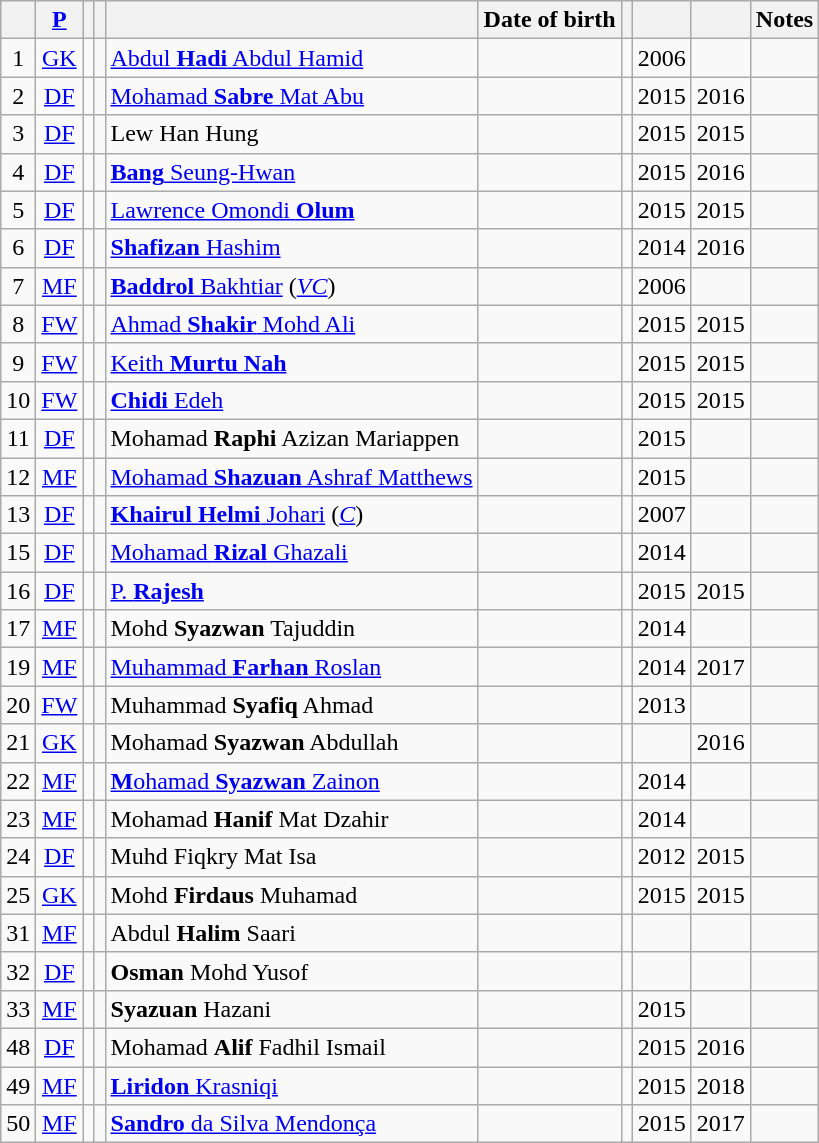<table class="wikitable sortable" style="text-align:center;">
<tr>
<th></th>
<th><a href='#'>P</a></th>
<th></th>
<th></th>
<th></th>
<th>Date of birth</th>
<th></th>
<th></th>
<th></th>
<th>Notes</th>
</tr>
<tr>
<td>1</td>
<td><a href='#'>GK</a></td>
<td></td>
<td></td>
<td align=left><a href='#'>Abdul <strong>Hadi</strong> Abdul Hamid</a></td>
<td align=right></td>
<td></td>
<td>2006</td>
<td></td>
<td></td>
</tr>
<tr>
<td>2</td>
<td><a href='#'>DF</a></td>
<td></td>
<td></td>
<td align=left><a href='#'>Mohamad <strong>Sabre</strong> Mat Abu</a></td>
<td align=right></td>
<td></td>
<td>2015</td>
<td>2016</td>
<td></td>
</tr>
<tr>
<td>3</td>
<td><a href='#'>DF</a></td>
<td></td>
<td></td>
<td align=left>Lew Han Hung</td>
<td align=right></td>
<td></td>
<td>2015</td>
<td>2015</td>
<td></td>
</tr>
<tr>
<td>4</td>
<td><a href='#'>DF</a></td>
<td></td>
<td></td>
<td align=left><a href='#'><strong>Bang</strong> Seung-Hwan</a></td>
<td align=right></td>
<td></td>
<td>2015</td>
<td>2016</td>
<td></td>
</tr>
<tr>
<td>5</td>
<td><a href='#'>DF</a></td>
<td></td>
<td></td>
<td align=left><a href='#'>Lawrence Omondi <strong>Olum</strong></a></td>
<td align=right></td>
<td></td>
<td>2015</td>
<td>2015</td>
<td></td>
</tr>
<tr>
<td>6</td>
<td><a href='#'>DF</a></td>
<td></td>
<td></td>
<td align=left><a href='#'><strong>Shafizan</strong> Hashim</a></td>
<td align=right></td>
<td></td>
<td>2014</td>
<td>2016</td>
<td></td>
</tr>
<tr>
<td>7</td>
<td><a href='#'>MF</a></td>
<td></td>
<td></td>
<td align=left><a href='#'><strong>Baddrol</strong> Bakhtiar</a> (<em><a href='#'>VC</a></em>)</td>
<td align=right></td>
<td></td>
<td>2006</td>
<td></td>
<td></td>
</tr>
<tr>
<td>8</td>
<td><a href='#'>FW</a></td>
<td></td>
<td></td>
<td align=left><a href='#'>Ahmad <strong>Shakir</strong> Mohd Ali</a></td>
<td align=right></td>
<td></td>
<td>2015</td>
<td>2015</td>
<td></td>
</tr>
<tr>
<td>9</td>
<td><a href='#'>FW</a></td>
<td></td>
<td></td>
<td align=left><a href='#'>Keith <strong>Murtu Nah</strong></a></td>
<td align=right></td>
<td></td>
<td>2015</td>
<td>2015</td>
<td></td>
</tr>
<tr>
<td>10</td>
<td><a href='#'>FW</a></td>
<td></td>
<td></td>
<td align=left><a href='#'><strong>Chidi</strong> Edeh</a></td>
<td align=right></td>
<td></td>
<td>2015</td>
<td>2015</td>
<td></td>
</tr>
<tr>
<td>11</td>
<td><a href='#'>DF</a></td>
<td></td>
<td></td>
<td align=left>Mohamad <strong>Raphi</strong> Azizan Mariappen</td>
<td align=right></td>
<td></td>
<td>2015</td>
<td></td>
<td></td>
</tr>
<tr>
<td>12</td>
<td><a href='#'>MF</a></td>
<td></td>
<td></td>
<td align=left><a href='#'>Mohamad <strong>Shazuan</strong> Ashraf Matthews</a></td>
<td align=right></td>
<td></td>
<td>2015</td>
<td></td>
<td></td>
</tr>
<tr>
<td>13</td>
<td><a href='#'>DF</a></td>
<td></td>
<td></td>
<td align=left><a href='#'><strong>Khairul Helmi</strong> Johari</a> (<em><a href='#'>C</a></em>)</td>
<td align=right></td>
<td></td>
<td>2007</td>
<td></td>
<td></td>
</tr>
<tr>
<td>15</td>
<td><a href='#'>DF</a></td>
<td></td>
<td></td>
<td align=left><a href='#'>Mohamad <strong>Rizal</strong> Ghazali</a></td>
<td align=right></td>
<td></td>
<td>2014</td>
<td></td>
<td></td>
</tr>
<tr>
<td>16</td>
<td><a href='#'>DF</a></td>
<td></td>
<td></td>
<td align=left><a href='#'>P. <strong>Rajesh</strong></a></td>
<td align=right></td>
<td></td>
<td>2015</td>
<td>2015</td>
<td></td>
</tr>
<tr>
<td>17</td>
<td><a href='#'>MF</a></td>
<td></td>
<td></td>
<td align=left>Mohd <strong>Syazwan</strong> Tajuddin</td>
<td align=right></td>
<td></td>
<td>2014</td>
<td></td>
<td></td>
</tr>
<tr>
<td>19</td>
<td><a href='#'>MF</a></td>
<td></td>
<td></td>
<td align=left><a href='#'>Muhammad <strong>Farhan</strong> Roslan</a></td>
<td align=right></td>
<td></td>
<td>2014</td>
<td>2017</td>
<td></td>
</tr>
<tr>
<td>20</td>
<td><a href='#'>FW</a></td>
<td></td>
<td></td>
<td align=left>Muhammad <strong>Syafiq</strong> Ahmad</td>
<td align=right></td>
<td></td>
<td>2013</td>
<td></td>
<td></td>
</tr>
<tr>
<td>21</td>
<td><a href='#'>GK</a></td>
<td></td>
<td></td>
<td align=left>Mohamad <strong>Syazwan</strong> Abdullah</td>
<td align=right></td>
<td></td>
<td></td>
<td>2016</td>
<td></td>
</tr>
<tr>
<td>22</td>
<td><a href='#'>MF</a></td>
<td></td>
<td></td>
<td align=left><a href='#'><strong>M</strong>ohamad <strong>Syazwan</strong> Zainon</a></td>
<td align=right></td>
<td></td>
<td>2014</td>
<td></td>
<td></td>
</tr>
<tr>
<td>23</td>
<td><a href='#'>MF</a></td>
<td></td>
<td></td>
<td align=left>Mohamad <strong>Hanif</strong> Mat Dzahir</td>
<td align=right></td>
<td></td>
<td>2014</td>
<td></td>
<td></td>
</tr>
<tr>
<td>24</td>
<td><a href='#'>DF</a></td>
<td></td>
<td></td>
<td align=left>Muhd Fiqkry Mat Isa</td>
<td align=right></td>
<td></td>
<td>2012</td>
<td>2015</td>
<td></td>
</tr>
<tr>
<td>25</td>
<td><a href='#'>GK</a></td>
<td></td>
<td></td>
<td align=left>Mohd <strong>Firdaus</strong> Muhamad</td>
<td align=right></td>
<td></td>
<td>2015</td>
<td>2015</td>
<td></td>
</tr>
<tr>
<td>31</td>
<td><a href='#'>MF</a></td>
<td></td>
<td></td>
<td align=left>Abdul <strong>Halim</strong> Saari</td>
<td align=right></td>
<td></td>
<td></td>
<td></td>
<td></td>
</tr>
<tr>
<td>32</td>
<td><a href='#'>DF</a></td>
<td></td>
<td></td>
<td align=left><strong>Osman</strong> Mohd Yusof</td>
<td align=right></td>
<td></td>
<td></td>
<td></td>
<td></td>
</tr>
<tr>
<td>33</td>
<td><a href='#'>MF</a></td>
<td></td>
<td></td>
<td align=left><strong>Syazuan</strong> Hazani</td>
<td align=right></td>
<td></td>
<td>2015</td>
<td></td>
<td></td>
</tr>
<tr>
<td>48</td>
<td><a href='#'>DF</a></td>
<td></td>
<td></td>
<td align=left>Mohamad <strong>Alif</strong> Fadhil Ismail</td>
<td align=right></td>
<td></td>
<td>2015</td>
<td>2016</td>
<td></td>
</tr>
<tr>
<td>49</td>
<td><a href='#'>MF</a></td>
<td></td>
<td></td>
<td align=left><a href='#'><strong>Liridon</strong> Krasniqi</a></td>
<td align=right></td>
<td></td>
<td>2015</td>
<td>2018</td>
<td></td>
</tr>
<tr>
<td>50</td>
<td><a href='#'>MF</a></td>
<td></td>
<td></td>
<td align=left><a href='#'><strong>Sandro</strong> da Silva Mendonça</a></td>
<td align=right></td>
<td></td>
<td>2015</td>
<td>2017</td>
<td></td>
</tr>
</table>
